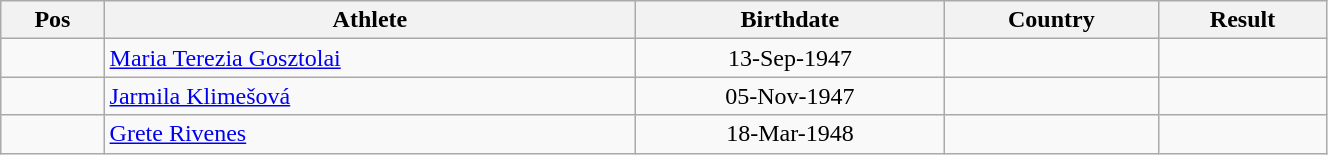<table class="wikitable"  style="text-align:center; width:70%;">
<tr>
<th>Pos</th>
<th>Athlete</th>
<th>Birthdate</th>
<th>Country</th>
<th>Result</th>
</tr>
<tr>
<td align=center></td>
<td align=left><a href='#'>Maria Terezia Gosztolai</a></td>
<td>13-Sep-1947</td>
<td align=left></td>
<td></td>
</tr>
<tr>
<td align=center></td>
<td align=left><a href='#'>Jarmila Klimešová</a></td>
<td>05-Nov-1947</td>
<td align=left></td>
<td></td>
</tr>
<tr>
<td align=center></td>
<td align=left><a href='#'>Grete Rivenes</a></td>
<td>18-Mar-1948</td>
<td align=left></td>
<td></td>
</tr>
</table>
